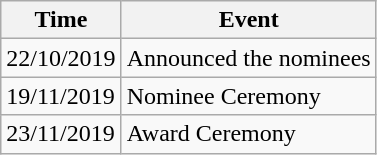<table class="wikitable">
<tr>
<th>Time</th>
<th>Event</th>
</tr>
<tr>
<td>22/10/2019</td>
<td>Announced the nominees</td>
</tr>
<tr>
<td>19/11/2019</td>
<td>Nominee Ceremony</td>
</tr>
<tr>
<td>23/11/2019</td>
<td>Award Ceremony</td>
</tr>
</table>
